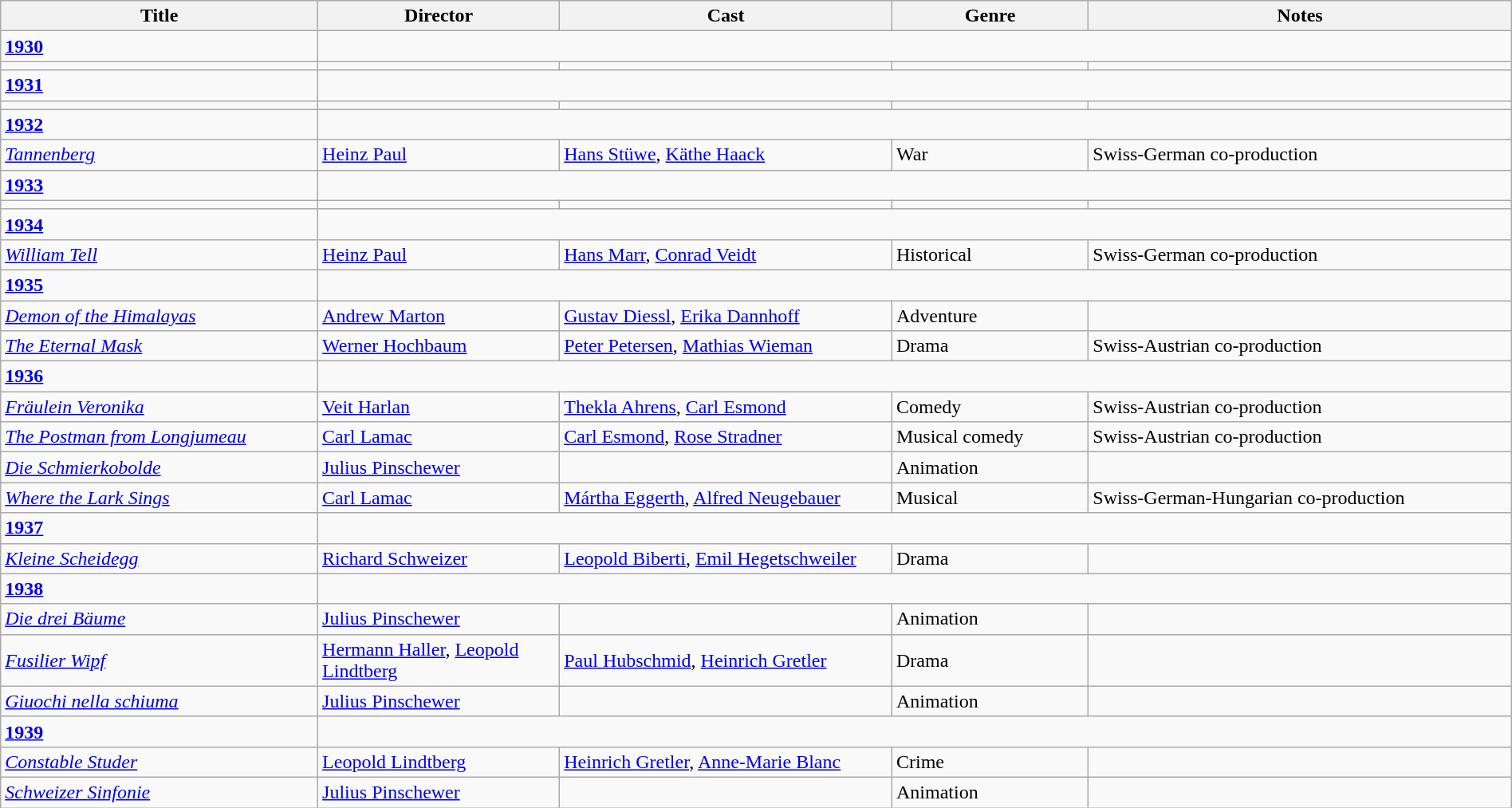<table class="wikitable" style="width:100%;">
<tr>
<th style="width:21%;">Title</th>
<th style="width:16%;">Director</th>
<th style="width:22%;">Cast</th>
<th style="width:13%;">Genre</th>
<th style="width:28%;">Notes</th>
</tr>
<tr>
<td><strong><a href='#'>1930</a></strong></td>
</tr>
<tr>
<td></td>
<td></td>
<td></td>
<td></td>
<td></td>
</tr>
<tr>
<td><strong><a href='#'>1931</a></strong></td>
</tr>
<tr>
<td></td>
<td></td>
<td></td>
<td></td>
<td></td>
</tr>
<tr>
<td><strong><a href='#'>1932</a></strong></td>
</tr>
<tr>
<td><em><a href='#'>Tannenberg</a></em></td>
<td><a href='#'>Heinz Paul</a></td>
<td><a href='#'>Hans Stüwe</a>, <a href='#'>Käthe Haack</a></td>
<td>War</td>
<td>Swiss-German co-production</td>
</tr>
<tr>
<td><strong><a href='#'>1933</a></strong></td>
</tr>
<tr>
<td></td>
<td></td>
<td></td>
<td></td>
<td></td>
</tr>
<tr>
<td><strong><a href='#'>1934</a></strong></td>
</tr>
<tr>
<td><em><a href='#'>William Tell</a></em></td>
<td><a href='#'>Heinz Paul</a></td>
<td><a href='#'>Hans Marr</a>, <a href='#'>Conrad Veidt</a></td>
<td>Historical</td>
<td>Swiss-German co-production</td>
</tr>
<tr>
<td><strong><a href='#'>1935</a></strong></td>
</tr>
<tr>
<td><em><a href='#'>Demon of the Himalayas</a></em></td>
<td><a href='#'>Andrew Marton</a></td>
<td><a href='#'>Gustav Diessl</a>, <a href='#'>Erika Dannhoff</a></td>
<td>Adventure</td>
<td></td>
</tr>
<tr>
<td><em><a href='#'>The Eternal Mask</a></em></td>
<td><a href='#'>Werner Hochbaum</a></td>
<td><a href='#'>Peter Petersen</a>, <a href='#'>Mathias Wieman</a></td>
<td>Drama</td>
<td>Swiss-Austrian co-production</td>
</tr>
<tr>
<td><strong><a href='#'>1936</a></strong></td>
</tr>
<tr>
<td><em><a href='#'>Fräulein Veronika</a></em></td>
<td><a href='#'>Veit Harlan</a></td>
<td><a href='#'>Thekla Ahrens</a>, <a href='#'>Carl Esmond</a></td>
<td>Comedy</td>
<td>Swiss-Austrian co-production</td>
</tr>
<tr>
<td><em><a href='#'>The Postman from Longjumeau</a></em></td>
<td><a href='#'>Carl Lamac</a></td>
<td><a href='#'>Carl Esmond</a>, <a href='#'>Rose Stradner</a></td>
<td>Musical comedy</td>
<td>Swiss-Austrian co-production</td>
</tr>
<tr>
<td><em><a href='#'>Die Schmierkobolde</a> </em></td>
<td><a href='#'>Julius Pinschewer</a></td>
<td></td>
<td>Animation</td>
<td></td>
</tr>
<tr>
<td><em><a href='#'>Where the Lark Sings</a></em></td>
<td><a href='#'>Carl Lamac</a></td>
<td><a href='#'>Mártha Eggerth</a>, <a href='#'>Alfred Neugebauer</a></td>
<td>Musical</td>
<td>Swiss-German-Hungarian co-production</td>
</tr>
<tr>
<td><strong><a href='#'>1937</a></strong></td>
</tr>
<tr>
<td><em><a href='#'>Kleine Scheidegg</a></em></td>
<td><a href='#'>Richard Schweizer</a></td>
<td><a href='#'>Leopold Biberti</a>, <a href='#'>Emil Hegetschweiler</a></td>
<td>Drama</td>
<td></td>
</tr>
<tr>
<td><strong><a href='#'>1938</a></strong></td>
</tr>
<tr>
<td><em><a href='#'>Die drei Bäume</a> </em></td>
<td><a href='#'>Julius Pinschewer</a></td>
<td></td>
<td>Animation</td>
<td></td>
</tr>
<tr>
<td><em><a href='#'>Fusilier Wipf</a></em></td>
<td><a href='#'>Hermann Haller</a>, <a href='#'>Leopold Lindtberg</a></td>
<td><a href='#'>Paul Hubschmid</a>, <a href='#'>Heinrich Gretler</a></td>
<td>Drama</td>
<td></td>
</tr>
<tr>
<td><em><a href='#'>Giuochi nella schiuma</a> </em></td>
<td><a href='#'>Julius Pinschewer</a></td>
<td></td>
<td>Animation</td>
<td></td>
</tr>
<tr>
<td><strong><a href='#'>1939</a></strong></td>
</tr>
<tr>
<td><em><a href='#'>Constable Studer</a></em></td>
<td><a href='#'>Leopold Lindtberg</a></td>
<td><a href='#'>Heinrich Gretler</a>, <a href='#'>Anne-Marie Blanc</a></td>
<td>Crime</td>
<td></td>
</tr>
<tr>
<td><em><a href='#'>Schweizer Sinfonie</a> </em></td>
<td><a href='#'>Julius Pinschewer</a></td>
<td></td>
<td>Animation</td>
<td></td>
</tr>
</table>
